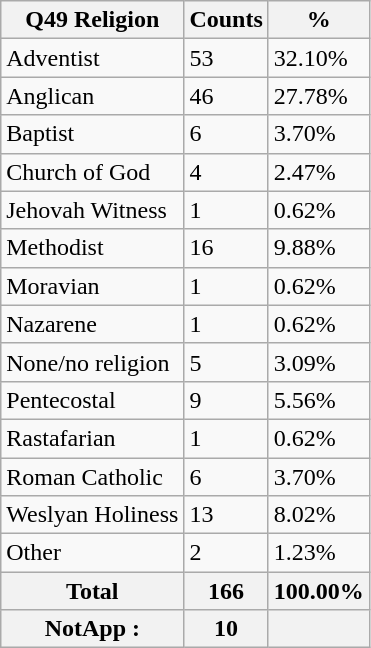<table class="wikitable sortable">
<tr>
<th>Q49 Religion</th>
<th>Counts</th>
<th>%</th>
</tr>
<tr>
<td>Adventist</td>
<td>53</td>
<td>32.10%</td>
</tr>
<tr>
<td>Anglican</td>
<td>46</td>
<td>27.78%</td>
</tr>
<tr>
<td>Baptist</td>
<td>6</td>
<td>3.70%</td>
</tr>
<tr>
<td>Church of God</td>
<td>4</td>
<td>2.47%</td>
</tr>
<tr>
<td>Jehovah Witness</td>
<td>1</td>
<td>0.62%</td>
</tr>
<tr>
<td>Methodist</td>
<td>16</td>
<td>9.88%</td>
</tr>
<tr>
<td>Moravian</td>
<td>1</td>
<td>0.62%</td>
</tr>
<tr>
<td>Nazarene</td>
<td>1</td>
<td>0.62%</td>
</tr>
<tr>
<td>None/no religion</td>
<td>5</td>
<td>3.09%</td>
</tr>
<tr>
<td>Pentecostal</td>
<td>9</td>
<td>5.56%</td>
</tr>
<tr>
<td>Rastafarian</td>
<td>1</td>
<td>0.62%</td>
</tr>
<tr>
<td>Roman Catholic</td>
<td>6</td>
<td>3.70%</td>
</tr>
<tr>
<td>Weslyan Holiness</td>
<td>13</td>
<td>8.02%</td>
</tr>
<tr>
<td>Other</td>
<td>2</td>
<td>1.23%</td>
</tr>
<tr>
<th>Total</th>
<th>166</th>
<th>100.00%</th>
</tr>
<tr>
<th>NotApp :</th>
<th>10</th>
<th></th>
</tr>
</table>
